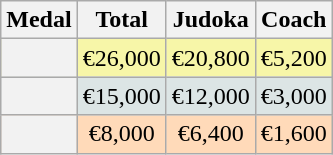<table class=wikitable style="text-align:center;">
<tr>
<th>Medal</th>
<th>Total</th>
<th>Judoka</th>
<th>Coach</th>
</tr>
<tr bgcolor=F7F6A8>
<th></th>
<td>€26,000</td>
<td>€20,800</td>
<td>€5,200</td>
</tr>
<tr bgcolor=DCE5E5>
<th></th>
<td>€15,000</td>
<td>€12,000</td>
<td>€3,000</td>
</tr>
<tr bgcolor=FFDAB9>
<th></th>
<td>€8,000</td>
<td>€6,400</td>
<td>€1,600</td>
</tr>
</table>
